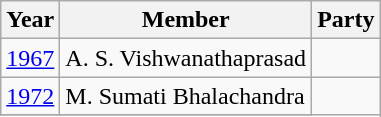<table class="wikitable sortable">
<tr>
<th>Year</th>
<th>Member</th>
<th colspan="2">Party</th>
</tr>
<tr>
<td><a href='#'>1967</a></td>
<td>A. S. Vishwanathaprasad</td>
<td></td>
</tr>
<tr>
<td><a href='#'>1972</a></td>
<td>M. Sumati Bhalachandra</td>
</tr>
<tr>
</tr>
</table>
